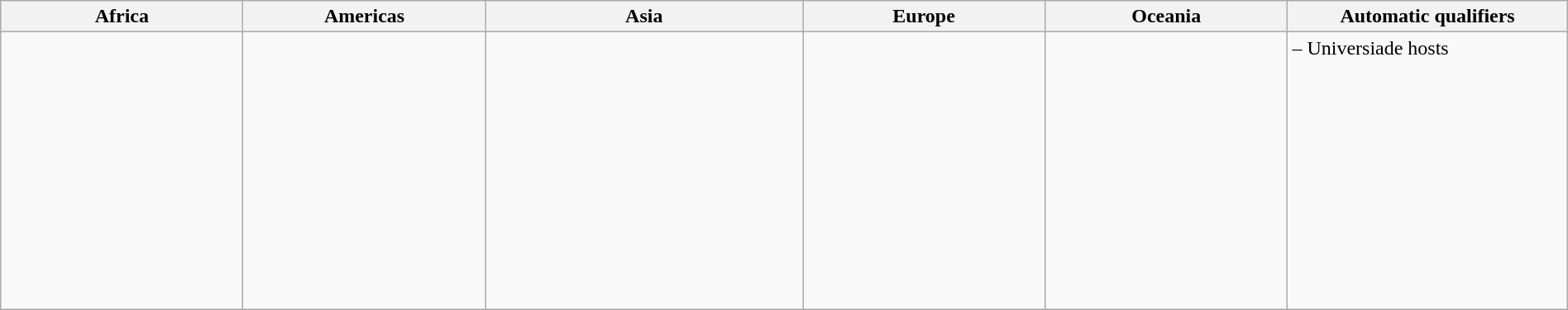<table class=wikitable width=100%>
<tr>
<th width=13%>Africa</th>
<th width=13%>Americas</th>
<th width=17%>Asia</th>
<th width=13%>Europe</th>
<th width=13%>Oceania</th>
<th width=15%>Automatic qualifiers</th>
</tr>
<tr valign=top>
<td><s></s><br></td>
<td><br><br><br></td>
<td><br><br><br> <br></td>
<td><br>   <br>  <br>  <br><br><br><br><br><br><br><br><br></td>
<td></td>
<td>– Universiade hosts</td>
</tr>
</table>
